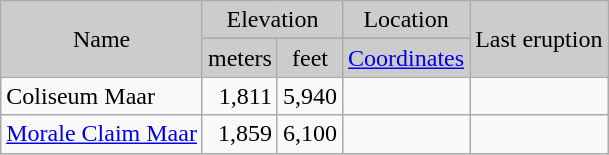<table class="wikitable">
<tr style="text-align:center; background:#ccc;">
<td rowspan="2">Name</td>
<td colspan ="2">Elevation</td>
<td>Location</td>
<td rowspan="2">Last eruption</td>
</tr>
<tr style="text-align:center; background:#ccc;">
<td>meters</td>
<td>feet</td>
<td><a href='#'>Coordinates</a></td>
</tr>
<tr style="text-align:right;">
<td align="left">Coliseum Maar</td>
<td>1,811</td>
<td>5,940</td>
<td></td>
<td></td>
</tr>
<tr style="text-align:right;">
<td align="left"><a href='#'>Morale Claim Maar</a></td>
<td>1,859</td>
<td>6,100</td>
<td></td>
<td></td>
</tr>
</table>
